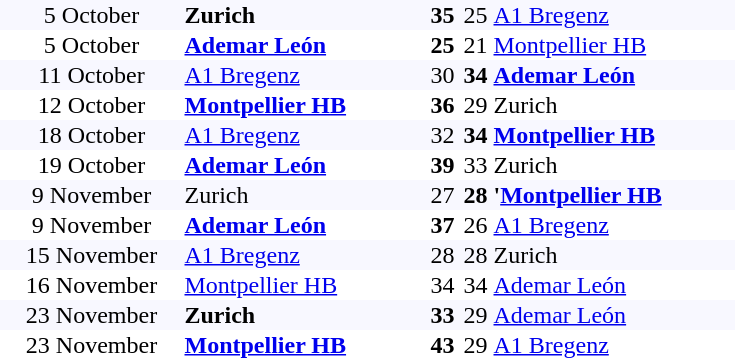<table border="0" cellspacing="0" cellpadding="1">
<tr align="center"  bgcolor="#F8F8FF">
<td width="120">5 October</td>
<td width="160" align="left"><strong>Zurich</strong></td>
<td width="20"><strong>35</strong></td>
<td width="20">25</td>
<td width="160" align="left"><a href='#'>A1 Bregenz</a></td>
</tr>
<tr align="center">
<td width="120">5 October</td>
<td width="160" align="left"><strong><a href='#'>Ademar León</a></strong></td>
<td width="20"><strong>25</strong></td>
<td width="20">21</td>
<td width="160" align="left"><a href='#'>Montpellier HB</a></td>
</tr>
<tr align="center"  bgcolor="#F8F8FF">
<td width="120">11 October</td>
<td width="160" align="left"><a href='#'>A1 Bregenz</a></td>
<td width="20">30</td>
<td width="20"><strong>34</strong></td>
<td width="160" align="left"><strong><a href='#'>Ademar León</a></strong></td>
</tr>
<tr align="center">
<td width="120">12 October</td>
<td width="160" align="left"><strong><a href='#'>Montpellier HB</a></strong></td>
<td width="20"><strong>36</strong></td>
<td width="20">29</td>
<td width="160" align="left">Zurich</td>
</tr>
<tr align="center" bgcolor="#F8F8FF">
<td width="120">18 October</td>
<td width="160" align="left"><a href='#'>A1 Bregenz</a></td>
<td width="20">32</td>
<td width="20"><strong>34</strong></td>
<td width="160" align="left"><strong><a href='#'>Montpellier HB</a></strong></td>
</tr>
<tr align="center">
<td width="120">19 October</td>
<td width="160" align="left"><strong><a href='#'>Ademar León</a></strong></td>
<td width="20"><strong>39</strong></td>
<td width="20">33</td>
<td width="160" align="left">Zurich</td>
</tr>
<tr align="center"  bgcolor="#F8F8FF">
<td width="120">9 November</td>
<td width="160" align="left">Zurich</td>
<td width="20">27</td>
<td width="20"><strong>28</strong></td>
<td width="160" align="left"><strong>'<a href='#'>Montpellier HB</a></strong></td>
</tr>
<tr align="center">
<td width="120">9 November</td>
<td width="160" align="left"><strong><a href='#'>Ademar León</a></strong></td>
<td width="20"><strong>37</strong></td>
<td width="20">26</td>
<td width="160" align="left"><a href='#'>A1 Bregenz</a></td>
</tr>
<tr align="center"  bgcolor="#F8F8FF">
<td width="120">15 November</td>
<td width="160" align="left"><a href='#'>A1 Bregenz</a></td>
<td width="20">28</td>
<td width="20">28</td>
<td width="160" align="left">Zurich</td>
</tr>
<tr align="center">
<td width="120">16 November</td>
<td width="160" align="left"><a href='#'>Montpellier HB</a></td>
<td width="20">34</td>
<td width="20">34</td>
<td width="160" align="left"><a href='#'>Ademar León</a></td>
</tr>
<tr align="center" bgcolor="#F8F8FF">
<td width="120">23 November</td>
<td width="160" align="left"><strong>Zurich</strong></td>
<td width="20"><strong>33</strong></td>
<td width="20">29</td>
<td width="160" align="left"><a href='#'>Ademar León</a></td>
</tr>
<tr align="center">
<td width="120">23 November</td>
<td width="160" align="left"><strong><a href='#'>Montpellier HB</a></strong></td>
<td width="20"><strong>43</strong></td>
<td width="20">29</td>
<td width="160" align="left"><a href='#'>A1 Bregenz</a></td>
</tr>
</table>
